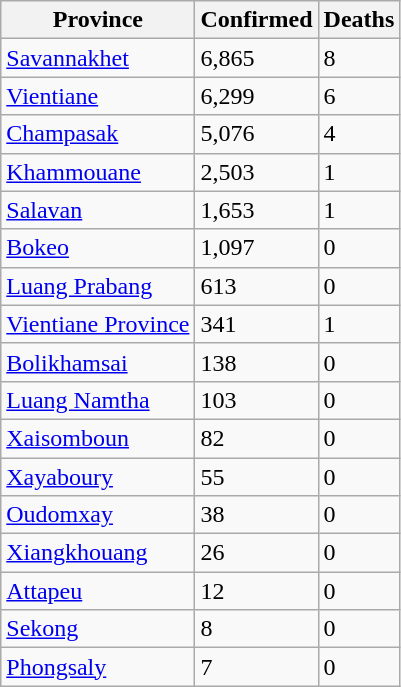<table class="wikitable">
<tr>
<th>Province</th>
<th>Confirmed</th>
<th>Deaths</th>
</tr>
<tr>
<td><a href='#'>Savannakhet</a></td>
<td>6,865</td>
<td>8</td>
</tr>
<tr>
<td><a href='#'>Vientiane</a></td>
<td>6,299</td>
<td>6</td>
</tr>
<tr>
<td><a href='#'>Champasak</a></td>
<td>5,076</td>
<td>4</td>
</tr>
<tr>
<td><a href='#'>Khammouane</a></td>
<td>2,503</td>
<td>1</td>
</tr>
<tr>
<td><a href='#'>Salavan</a></td>
<td>1,653</td>
<td>1</td>
</tr>
<tr>
<td><a href='#'>Bokeo</a></td>
<td>1,097</td>
<td>0</td>
</tr>
<tr>
<td><a href='#'>Luang Prabang</a></td>
<td>613</td>
<td>0</td>
</tr>
<tr>
<td><a href='#'>Vientiane Province</a></td>
<td>341</td>
<td>1</td>
</tr>
<tr>
<td><a href='#'>Bolikhamsai</a></td>
<td>138</td>
<td>0</td>
</tr>
<tr>
<td><a href='#'>Luang Namtha</a></td>
<td>103</td>
<td>0</td>
</tr>
<tr>
<td><a href='#'>Xaisomboun</a></td>
<td>82</td>
<td>0</td>
</tr>
<tr>
<td><a href='#'>Xayaboury</a></td>
<td>55</td>
<td>0</td>
</tr>
<tr>
<td><a href='#'>Oudomxay</a></td>
<td>38</td>
<td>0</td>
</tr>
<tr>
<td><a href='#'>Xiangkhouang</a></td>
<td>26</td>
<td>0</td>
</tr>
<tr>
<td><a href='#'>Attapeu</a></td>
<td>12</td>
<td>0</td>
</tr>
<tr>
<td><a href='#'>Sekong</a></td>
<td>8</td>
<td>0</td>
</tr>
<tr>
<td><a href='#'>Phongsaly</a></td>
<td>7</td>
<td>0</td>
</tr>
</table>
